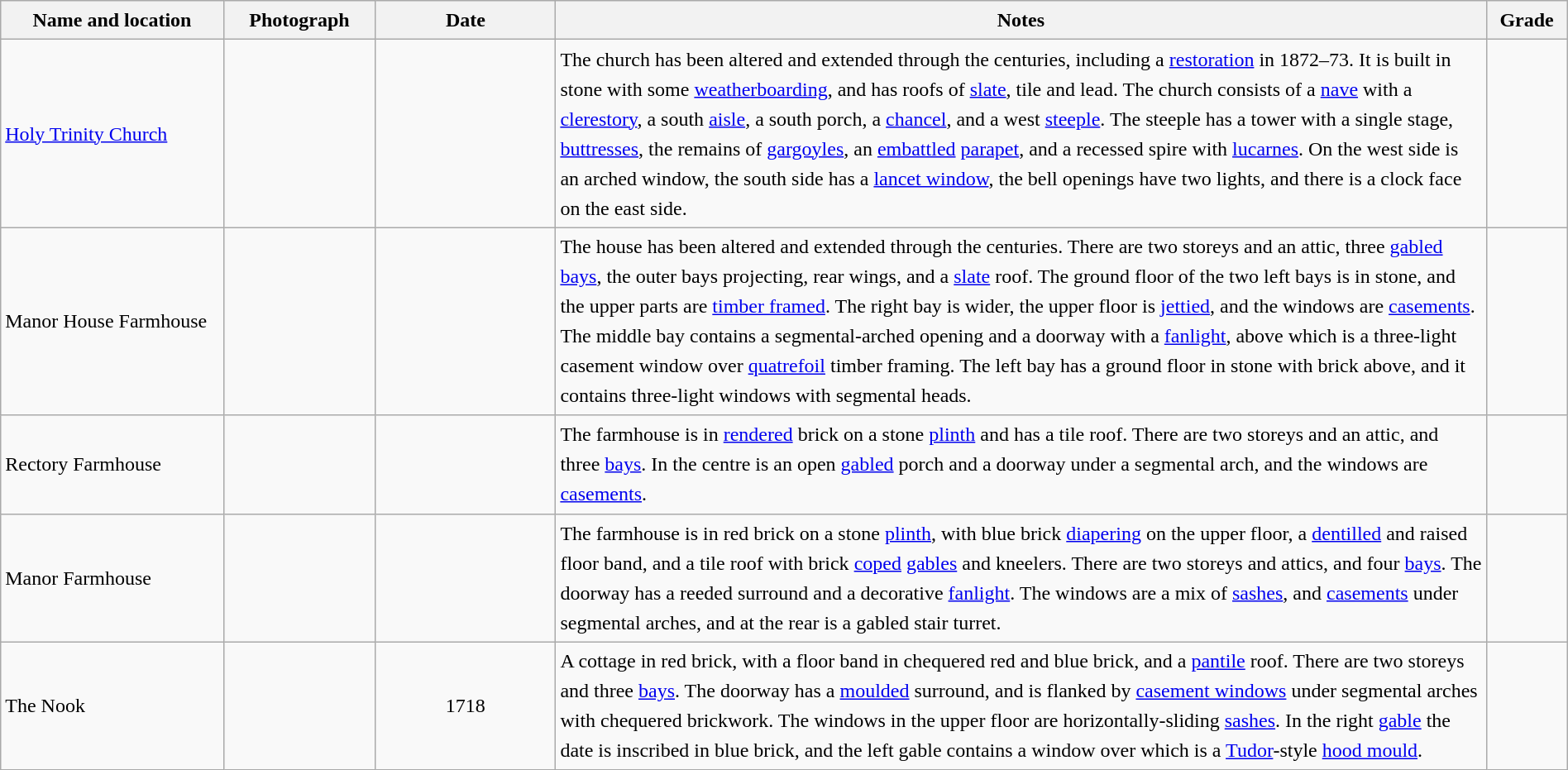<table class="wikitable sortable plainrowheaders" style="width:100%; border:0px; text-align:left; line-height:150%">
<tr>
<th scope="col"  style="width:150px">Name and location</th>
<th scope="col"  style="width:100px" class="unsortable">Photograph</th>
<th scope="col"  style="width:120px">Date</th>
<th scope="col"  style="width:650px" class="unsortable">Notes</th>
<th scope="col"  style="width:50px">Grade</th>
</tr>
<tr>
<td><a href='#'>Holy Trinity Church</a><br><small></small></td>
<td></td>
<td align="center"></td>
<td>The church has been altered and extended through the centuries, including a <a href='#'>restoration</a> in 1872–73.  It is built in stone with some <a href='#'>weatherboarding</a>, and has roofs of <a href='#'>slate</a>, tile and lead.  The church consists of a <a href='#'>nave</a> with a <a href='#'>clerestory</a>, a south <a href='#'>aisle</a>, a south porch, a <a href='#'>chancel</a>, and a west <a href='#'>steeple</a>.  The steeple has a tower with a single stage, <a href='#'>buttresses</a>, the remains of <a href='#'>gargoyles</a>, an <a href='#'>embattled</a> <a href='#'>parapet</a>, and a recessed spire with <a href='#'>lucarnes</a>.  On the west side is an arched window, the south side has a <a href='#'>lancet window</a>, the bell openings have two lights, and there is a clock face on the east side.</td>
<td align="center" ></td>
</tr>
<tr>
<td>Manor House Farmhouse<br><small></small></td>
<td></td>
<td align="center"></td>
<td>The house has been altered and extended through the centuries.  There are two storeys and an attic, three <a href='#'>gabled</a> <a href='#'>bays</a>, the outer bays projecting, rear wings, and a <a href='#'>slate</a> roof.   The ground floor of the two left bays is in stone, and the upper parts are <a href='#'>timber framed</a>.  The right bay is wider, the upper floor is <a href='#'>jettied</a>, and the windows are <a href='#'>casements</a>.  The middle bay contains a segmental-arched opening and a doorway with a <a href='#'>fanlight</a>, above which is a three-light casement window over <a href='#'>quatrefoil</a> timber framing.  The left bay has a ground floor in stone with brick above, and it contains three-light windows with segmental heads.</td>
<td align="center" ></td>
</tr>
<tr>
<td>Rectory Farmhouse<br><small></small></td>
<td></td>
<td align="center"></td>
<td>The farmhouse is in <a href='#'>rendered</a> brick on a stone <a href='#'>plinth</a> and has a tile roof.  There are two storeys and an attic, and three <a href='#'>bays</a>.  In the centre is an open <a href='#'>gabled</a> porch and a doorway under a segmental arch, and the windows are <a href='#'>casements</a>.</td>
<td align="center" ></td>
</tr>
<tr>
<td>Manor Farmhouse<br><small></small></td>
<td></td>
<td align="center"></td>
<td>The farmhouse is in red brick on a stone <a href='#'>plinth</a>, with blue brick <a href='#'>diapering</a> on the upper floor, a <a href='#'>dentilled</a> and raised floor band, and a tile roof with brick <a href='#'>coped</a> <a href='#'>gables</a> and kneelers.  There are two storeys and attics, and four <a href='#'>bays</a>.  The doorway has a reeded surround and a decorative <a href='#'>fanlight</a>.  The windows are a mix of <a href='#'>sashes</a>, and <a href='#'>casements</a> under segmental arches, and at the rear is a gabled stair turret.</td>
<td align="center" ></td>
</tr>
<tr>
<td>The Nook<br><small></small></td>
<td></td>
<td align="center">1718</td>
<td>A cottage in red brick, with a floor band in chequered red and blue brick, and a <a href='#'>pantile</a> roof.  There are two storeys and three <a href='#'>bays</a>.  The doorway has a <a href='#'>moulded</a> surround, and is flanked by <a href='#'>casement windows</a> under segmental arches with chequered brickwork.  The windows in the upper floor are horizontally-sliding <a href='#'>sashes</a>. In the right <a href='#'>gable</a> the date is inscribed in blue brick, and the left gable contains a window over which is a <a href='#'>Tudor</a>-style <a href='#'>hood mould</a>.</td>
<td align="center" ></td>
</tr>
<tr>
</tr>
</table>
